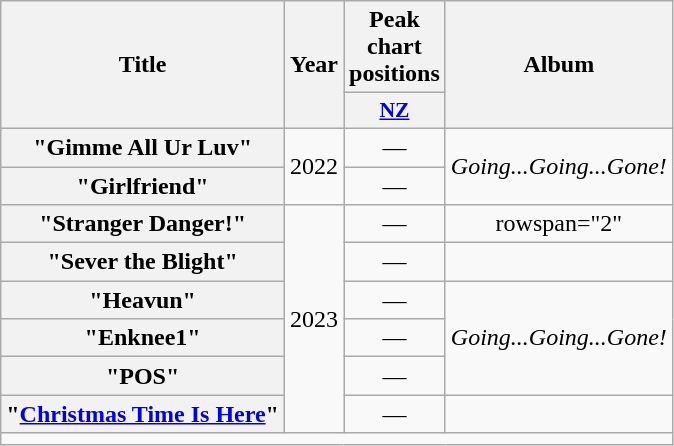<table class="wikitable plainrowheaders" style=text-align:center;>
<tr>
<th scope="col" rowspan="2">Title</th>
<th scope="col" rowspan="2">Year</th>
<th scope="col" colspan="1">Peak chart positions</th>
<th scope="col" rowspan="2">Album</th>
</tr>
<tr>
<th scope="col" style="width:3em;font-size:90%;"><a href='#'>NZ</a><br></th>
</tr>
<tr>
<th scope="row">"Gimme All Ur Luv"</th>
<td rowspan="2">2022</td>
<td>—</td>
<td rowspan="2"><em>Going...Going...Gone!</em></td>
</tr>
<tr>
<th scope="row">"Girlfriend"</th>
<td>—</td>
</tr>
<tr>
<th scope="row">"Stranger Danger!"</th>
<td rowspan="6">2023</td>
<td>—</td>
<td>rowspan="2" </td>
</tr>
<tr>
<th scope="row">"Sever the Blight"</th>
<td>—</td>
</tr>
<tr>
<th scope="row">"Heavun"</th>
<td>—</td>
<td rowspan="3"><em>Going...Going...Gone!</em></td>
</tr>
<tr>
<th scope="row">"Enknee1"</th>
<td>—</td>
</tr>
<tr>
<th scope="row">"POS"</th>
<td>—</td>
</tr>
<tr>
<th scope="row">"<a href='#'>Christmas Time Is Here</a>"</th>
<td>—</td>
<td></td>
</tr>
<tr>
<td colspan="4"></td>
</tr>
</table>
